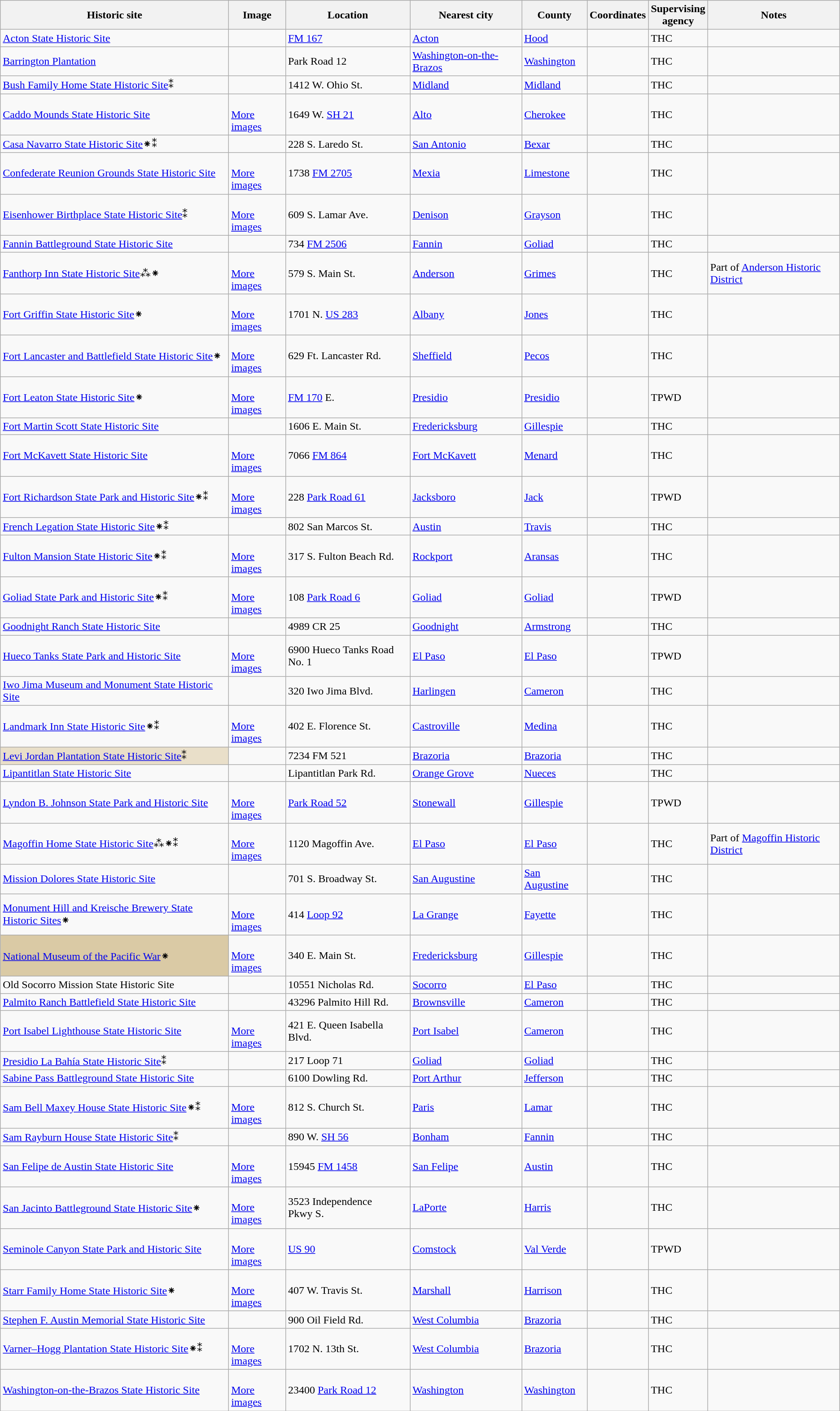<table class="wikitable sortable">
<tr>
<th scope="col">Historic site</th>
<th scope="col" class="unsortable">Image</th>
<th scope="col" class="unsortable">Location</th>
<th scope="col">Nearest city</th>
<th scope="col">County</th>
<th scope="col" class="unsortable" style="width:0">Coordinates</th>
<th scope="col" style="width:0">Supervising agency</th>
<th scope="col" class="unsortable">Notes</th>
</tr>
<tr>
<td><a href='#'>Acton State Historic Site</a></td>
<td></td>
<td><a href='#'>FM 167</a></td>
<td><a href='#'>Acton</a></td>
<td><a href='#'>Hood</a></td>
<td></td>
<td>THC</td>
<td></td>
</tr>
<tr>
<td><a href='#'>Barrington Plantation</a></td>
<td></td>
<td>Park Road 12</td>
<td><a href='#'>Washington-on-the-Brazos</a></td>
<td><a href='#'>Washington</a></td>
<td></td>
<td>THC</td>
<td></td>
</tr>
<tr>
<td><a href='#'>Bush Family Home State Historic Site</a>⁑</td>
<td></td>
<td>1412 W. Ohio St.</td>
<td><a href='#'>Midland</a></td>
<td><a href='#'>Midland</a></td>
<td></td>
<td>THC</td>
<td></td>
</tr>
<tr>
<td><a href='#'>Caddo Mounds State Historic Site</a></td>
<td><br> <a href='#'>More images</a></td>
<td>1649 W. <a href='#'>SH 21</a></td>
<td><a href='#'>Alto</a></td>
<td><a href='#'>Cherokee</a></td>
<td></td>
<td>THC</td>
<td></td>
</tr>
<tr>
<td><a href='#'>Casa Navarro State Historic Site</a>⁕⁑</td>
<td></td>
<td>228 S. Laredo St.</td>
<td><a href='#'>San Antonio</a></td>
<td><a href='#'>Bexar</a></td>
<td></td>
<td>THC</td>
<td></td>
</tr>
<tr>
<td><a href='#'>Confederate Reunion Grounds State Historic Site</a></td>
<td><br> <a href='#'>More images</a></td>
<td>1738 <a href='#'>FM 2705</a></td>
<td><a href='#'>Mexia</a></td>
<td><a href='#'>Limestone</a></td>
<td></td>
<td>THC</td>
<td></td>
</tr>
<tr>
<td><a href='#'>Eisenhower Birthplace State Historic Site</a>⁑</td>
<td><br> <a href='#'>More images</a></td>
<td>609 S. Lamar Ave.</td>
<td><a href='#'>Denison</a></td>
<td><a href='#'>Grayson</a></td>
<td></td>
<td>THC</td>
<td></td>
</tr>
<tr>
<td><a href='#'>Fannin Battleground State Historic Site</a></td>
<td></td>
<td>734 <a href='#'>FM 2506</a></td>
<td><a href='#'>Fannin</a></td>
<td><a href='#'>Goliad</a></td>
<td></td>
<td>THC</td>
<td></td>
</tr>
<tr>
<td><a href='#'>Fanthorp Inn State Historic Site</a>⁂⁕</td>
<td><br> <a href='#'>More images</a></td>
<td>579 S. Main St.</td>
<td><a href='#'>Anderson</a></td>
<td><a href='#'>Grimes</a></td>
<td></td>
<td>THC</td>
<td>Part of <a href='#'>Anderson Historic District</a></td>
</tr>
<tr>
<td><a href='#'>Fort Griffin State Historic Site</a>⁕</td>
<td><br> <a href='#'>More images</a></td>
<td>1701 N. <a href='#'>US 283</a></td>
<td><a href='#'>Albany</a></td>
<td><a href='#'>Jones</a></td>
<td></td>
<td>THC</td>
<td></td>
</tr>
<tr>
<td><a href='#'>Fort Lancaster and Battlefield State Historic Site</a>⁕</td>
<td><br> <a href='#'>More images</a></td>
<td>629 Ft. Lancaster Rd.</td>
<td><a href='#'>Sheffield</a></td>
<td><a href='#'>Pecos</a></td>
<td></td>
<td>THC</td>
<td></td>
</tr>
<tr>
<td><a href='#'>Fort Leaton State Historic Site</a>⁕</td>
<td><br> <a href='#'>More images</a></td>
<td><a href='#'>FM 170</a> E.</td>
<td><a href='#'>Presidio</a></td>
<td><a href='#'>Presidio</a></td>
<td></td>
<td>TPWD</td>
<td></td>
</tr>
<tr>
<td><a href='#'>Fort Martin Scott State Historic Site</a></td>
<td></td>
<td>1606 E. Main St.</td>
<td><a href='#'>Fredericksburg</a></td>
<td><a href='#'>Gillespie</a></td>
<td></td>
<td>THC</td>
<td></td>
</tr>
<tr>
<td><a href='#'>Fort McKavett State Historic Site</a></td>
<td><br> <a href='#'>More images</a></td>
<td>7066 <a href='#'>FM 864</a></td>
<td><a href='#'>Fort McKavett</a></td>
<td><a href='#'>Menard</a></td>
<td></td>
<td>THC</td>
<td></td>
</tr>
<tr>
<td><a href='#'>Fort Richardson State Park and Historic Site</a>⁕⁑</td>
<td><br> <a href='#'>More images</a></td>
<td>228 <a href='#'>Park Road 61</a></td>
<td><a href='#'>Jacksboro</a></td>
<td><a href='#'>Jack</a></td>
<td></td>
<td>TPWD</td>
<td></td>
</tr>
<tr>
<td><a href='#'>French Legation State Historic Site</a>⁕⁑</td>
<td></td>
<td>802 San Marcos St.</td>
<td><a href='#'>Austin</a></td>
<td><a href='#'>Travis</a></td>
<td></td>
<td>THC</td>
<td></td>
</tr>
<tr>
<td><a href='#'>Fulton Mansion State Historic Site</a>⁕⁑</td>
<td><br> <a href='#'>More images</a></td>
<td>317 S. Fulton Beach Rd.</td>
<td><a href='#'>Rockport</a></td>
<td><a href='#'>Aransas</a></td>
<td></td>
<td>THC</td>
<td></td>
</tr>
<tr>
<td><a href='#'>Goliad State Park and Historic Site</a>⁕⁑</td>
<td><br> <a href='#'>More images</a></td>
<td>108 <a href='#'>Park Road 6</a></td>
<td><a href='#'>Goliad</a></td>
<td><a href='#'>Goliad</a></td>
<td></td>
<td>TPWD</td>
<td></td>
</tr>
<tr>
<td><a href='#'>Goodnight Ranch State Historic Site</a></td>
<td></td>
<td>4989 CR 25</td>
<td><a href='#'>Goodnight</a></td>
<td><a href='#'>Armstrong</a></td>
<td></td>
<td>THC</td>
<td></td>
</tr>
<tr>
<td><a href='#'>Hueco Tanks State Park and Historic Site</a></td>
<td><br> <a href='#'>More images</a></td>
<td>6900 Hueco Tanks Road No. 1</td>
<td><a href='#'>El Paso</a></td>
<td><a href='#'>El Paso</a></td>
<td></td>
<td>TPWD</td>
<td></td>
</tr>
<tr>
<td><a href='#'>Iwo Jima Museum and Monument State Historic Site</a></td>
<td></td>
<td>320 Iwo Jima Blvd.</td>
<td><a href='#'>Harlingen</a></td>
<td><a href='#'>Cameron</a></td>
<td></td>
<td>THC</td>
<td></td>
</tr>
<tr>
<td><a href='#'>Landmark Inn State Historic Site</a>⁕⁑</td>
<td><br> <a href='#'>More images</a></td>
<td>402 E. Florence St.</td>
<td><a href='#'>Castroville</a></td>
<td><a href='#'>Medina</a></td>
<td></td>
<td>THC</td>
<td></td>
</tr>
<tr>
<td style="background:#E9DFC9"><a href='#'>Levi Jordan Plantation State Historic Site</a>⁑</td>
<td></td>
<td>7234 FM 521</td>
<td><a href='#'>Brazoria</a></td>
<td><a href='#'>Brazoria</a></td>
<td></td>
<td>THC</td>
<td></td>
</tr>
<tr>
<td><a href='#'>Lipantitlan State Historic Site</a></td>
<td><span><small></small></span></td>
<td>Lipantitlan Park Rd.</td>
<td><a href='#'>Orange Grove</a></td>
<td><a href='#'>Nueces</a></td>
<td></td>
<td>THC</td>
<td></td>
</tr>
<tr>
<td><a href='#'>Lyndon B. Johnson State Park and Historic Site</a></td>
<td><br> <a href='#'>More images</a></td>
<td><a href='#'>Park Road 52</a></td>
<td><a href='#'>Stonewall</a></td>
<td><a href='#'>Gillespie</a></td>
<td></td>
<td>TPWD</td>
<td></td>
</tr>
<tr>
<td><a href='#'>Magoffin Home State Historic Site</a>⁂⁕⁑</td>
<td><br> <a href='#'>More images</a></td>
<td>1120 Magoffin Ave.</td>
<td><a href='#'>El Paso</a></td>
<td><a href='#'>El Paso</a></td>
<td></td>
<td>THC</td>
<td>Part of <a href='#'>Magoffin Historic District</a></td>
</tr>
<tr>
<td><a href='#'>Mission Dolores State Historic Site</a></td>
<td></td>
<td>701 S. Broadway St.</td>
<td><a href='#'>San Augustine</a></td>
<td><a href='#'>San Augustine</a></td>
<td></td>
<td>THC</td>
<td></td>
</tr>
<tr>
<td><a href='#'>Monument Hill and Kreische Brewery State Historic Sites</a>⁕</td>
<td><br> <a href='#'>More images</a></td>
<td>414 <a href='#'>Loop 92</a></td>
<td><a href='#'>La Grange</a></td>
<td><a href='#'>Fayette</a></td>
<td></td>
<td>THC</td>
<td></td>
</tr>
<tr>
<td style="background:#DACAA5"><a href='#'>National Museum of the Pacific War</a>⁕</td>
<td><br> <a href='#'>More images</a></td>
<td>340 E. Main St.</td>
<td><a href='#'>Fredericksburg</a></td>
<td><a href='#'>Gillespie</a></td>
<td></td>
<td>THC</td>
<td></td>
</tr>
<tr>
<td>Old Socorro Mission State Historic Site</td>
<td></td>
<td>10551 Nicholas Rd.</td>
<td><a href='#'>Socorro</a></td>
<td><a href='#'>El Paso</a></td>
<td></td>
<td>THC</td>
<td></td>
</tr>
<tr>
<td><a href='#'>Palmito Ranch Battlefield  State Historic Site</a></td>
<td></td>
<td>43296 Palmito Hill Rd.</td>
<td><a href='#'>Brownsville</a></td>
<td><a href='#'>Cameron</a></td>
<td></td>
<td>THC</td>
<td></td>
</tr>
<tr>
<td><a href='#'>Port Isabel Lighthouse State Historic Site</a></td>
<td><br> <a href='#'>More images</a></td>
<td>421 E. Queen Isabella Blvd.</td>
<td><a href='#'>Port Isabel</a></td>
<td><a href='#'>Cameron</a></td>
<td></td>
<td>THC</td>
<td></td>
</tr>
<tr>
<td><a href='#'>Presidio La Bahía State Historic Site</a>⁑</td>
<td></td>
<td>217 Loop 71</td>
<td><a href='#'>Goliad</a></td>
<td><a href='#'>Goliad</a></td>
<td></td>
<td>THC</td>
<td></td>
</tr>
<tr>
<td><a href='#'>Sabine Pass Battleground State Historic Site</a></td>
<td></td>
<td>6100 Dowling Rd.</td>
<td><a href='#'>Port Arthur</a></td>
<td><a href='#'>Jefferson</a></td>
<td></td>
<td>THC</td>
<td></td>
</tr>
<tr>
<td><a href='#'>Sam Bell Maxey House State Historic Site</a>⁕⁑</td>
<td><br> <a href='#'>More images</a></td>
<td>812 S. Church St.</td>
<td><a href='#'>Paris</a></td>
<td><a href='#'>Lamar</a></td>
<td></td>
<td>THC</td>
<td></td>
</tr>
<tr>
<td><a href='#'>Sam Rayburn House State Historic Site</a>⁑</td>
<td></td>
<td>890 W. <a href='#'>SH 56</a></td>
<td><a href='#'>Bonham</a></td>
<td><a href='#'>Fannin</a></td>
<td></td>
<td>THC</td>
<td></td>
</tr>
<tr>
<td><a href='#'>San Felipe de Austin State Historic Site</a></td>
<td><br> <a href='#'>More images</a></td>
<td>15945 <a href='#'>FM 1458</a></td>
<td><a href='#'>San Felipe</a></td>
<td><a href='#'>Austin</a></td>
<td></td>
<td>THC</td>
<td></td>
</tr>
<tr>
<td><a href='#'>San Jacinto Battleground State Historic Site</a>⁕</td>
<td><br> <a href='#'>More images</a></td>
<td>3523 Independence Pkwy S.</td>
<td><a href='#'>LaPorte</a></td>
<td><a href='#'>Harris</a></td>
<td></td>
<td>THC</td>
<td></td>
</tr>
<tr>
<td><a href='#'>Seminole Canyon State Park and Historic Site</a></td>
<td><br> <a href='#'>More images</a></td>
<td><a href='#'>US 90</a></td>
<td><a href='#'>Comstock</a></td>
<td><a href='#'>Val Verde</a></td>
<td></td>
<td>TPWD</td>
<td></td>
</tr>
<tr>
<td><a href='#'>Starr Family Home State Historic Site</a>⁕</td>
<td><br> <a href='#'>More images</a></td>
<td>407 W. Travis St.</td>
<td><a href='#'>Marshall</a></td>
<td><a href='#'>Harrison</a></td>
<td></td>
<td>THC</td>
<td></td>
</tr>
<tr>
<td><a href='#'>Stephen F. Austin Memorial State Historic Site</a></td>
<td></td>
<td>900 Oil Field Rd.</td>
<td><a href='#'>West Columbia</a></td>
<td><a href='#'>Brazoria</a></td>
<td></td>
<td>THC</td>
<td></td>
</tr>
<tr>
<td><a href='#'>Varner–Hogg Plantation State Historic Site</a>⁕⁑</td>
<td><br> <a href='#'>More images</a></td>
<td>1702 N. 13th St.</td>
<td><a href='#'>West Columbia</a></td>
<td><a href='#'>Brazoria</a></td>
<td></td>
<td>THC</td>
<td></td>
</tr>
<tr>
<td><a href='#'>Washington-on-the-Brazos State Historic Site</a></td>
<td><br> <a href='#'>More images</a></td>
<td>23400 <a href='#'>Park Road 12</a></td>
<td><a href='#'>Washington</a></td>
<td><a href='#'>Washington</a></td>
<td></td>
<td>THC</td>
<td></td>
</tr>
</table>
